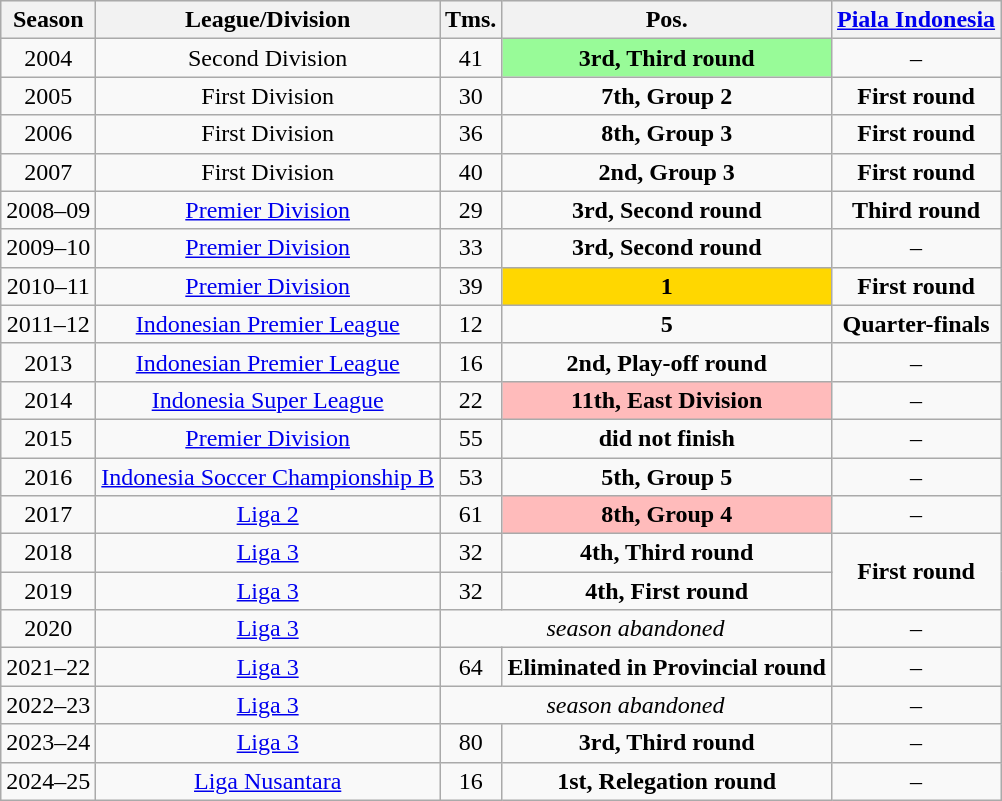<table class="wikitable" style="text-align:center">
<tr style="background:#efefef;">
<th>Season</th>
<th>League/Division</th>
<th>Tms.</th>
<th>Pos.</th>
<th><a href='#'>Piala Indonesia</a></th>
</tr>
<tr>
<td>2004</td>
<td>Second Division</td>
<td>41</td>
<td bgcolor="palegreen"><strong>3rd, Third round</strong></td>
<td>–</td>
</tr>
<tr>
<td>2005</td>
<td>First Division</td>
<td>30</td>
<td><strong>7th, Group 2</strong></td>
<td><strong>First round</strong></td>
</tr>
<tr>
<td>2006</td>
<td>First Division</td>
<td>36</td>
<td><strong>8th, Group 3</strong></td>
<td><strong>First round</strong></td>
</tr>
<tr>
<td>2007</td>
<td>First Division</td>
<td>40</td>
<td><strong>2nd, Group 3</strong></td>
<td><strong>First round</strong></td>
</tr>
<tr>
<td>2008–09</td>
<td><a href='#'>Premier Division</a></td>
<td>29</td>
<td><strong>3rd, Second round</strong></td>
<td><strong>Third round</strong></td>
</tr>
<tr>
<td>2009–10</td>
<td><a href='#'>Premier Division</a></td>
<td>33</td>
<td><strong>3rd, Second round</strong></td>
<td>–</td>
</tr>
<tr>
<td>2010–11</td>
<td><a href='#'>Premier Division</a></td>
<td>39</td>
<td style="background: gold;"><strong>1</strong></td>
<td><strong>First round</strong></td>
</tr>
<tr>
<td>2011–12</td>
<td><a href='#'>Indonesian Premier League</a></td>
<td>12</td>
<td><strong>5</strong></td>
<td><strong>Quarter-finals</strong></td>
</tr>
<tr>
<td>2013</td>
<td><a href='#'>Indonesian Premier League</a></td>
<td>16</td>
<td><strong>2nd, Play-off round</strong></td>
<td>–</td>
</tr>
<tr>
<td>2014</td>
<td><a href='#'>Indonesia Super League</a></td>
<td>22</td>
<td style="background: #FFBBBB;"><strong>11th, East Division</strong></td>
<td>–</td>
</tr>
<tr>
<td>2015</td>
<td><a href='#'>Premier Division</a></td>
<td>55</td>
<td><strong>did not finish</strong></td>
<td>–</td>
</tr>
<tr>
<td>2016</td>
<td><a href='#'>Indonesia Soccer Championship B</a></td>
<td>53</td>
<td><strong>5th, Group 5</strong></td>
<td>–</td>
</tr>
<tr>
<td>2017</td>
<td><a href='#'>Liga 2</a></td>
<td>61</td>
<td style="background: #FFBBBB;"><strong>8th, Group 4</strong></td>
<td>–</td>
</tr>
<tr>
<td>2018</td>
<td><a href='#'>Liga 3</a></td>
<td>32</td>
<td><strong>4th, Third round</strong></td>
<td rowspan="2"><strong>First round</strong></td>
</tr>
<tr>
<td>2019</td>
<td><a href='#'>Liga 3</a></td>
<td>32</td>
<td><strong>4th, First round</strong></td>
</tr>
<tr>
<td>2020</td>
<td><a href='#'>Liga 3</a></td>
<td colspan="2"><em>season abandoned</em></td>
<td>–</td>
</tr>
<tr>
<td>2021–22</td>
<td><a href='#'>Liga 3</a></td>
<td>64</td>
<td><strong>Eliminated in Provincial round</strong></td>
<td>–</td>
</tr>
<tr>
<td>2022–23</td>
<td><a href='#'>Liga 3</a></td>
<td colspan="2"><em>season abandoned</em></td>
<td>–</td>
</tr>
<tr>
<td>2023–24</td>
<td><a href='#'>Liga 3</a></td>
<td>80</td>
<td><strong>3rd, Third round</strong></td>
<td>–</td>
</tr>
<tr>
<td>2024–25</td>
<td><a href='#'>Liga Nusantara</a></td>
<td>16</td>
<td><strong>1st, Relegation round</strong></td>
<td>–</td>
</tr>
</table>
